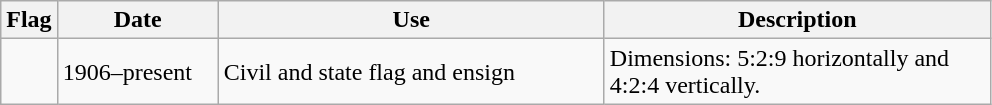<table class="wikitable">
<tr>
<th>Flag</th>
<th width="100">Date</th>
<th width="250">Use</th>
<th width="250">Description</th>
</tr>
<tr>
<td></td>
<td>1906–present</td>
<td>Civil and state flag and ensign</td>
<td>Dimensions: 5:2:9 horizontally and 4:2:4 vertically.</td>
</tr>
</table>
